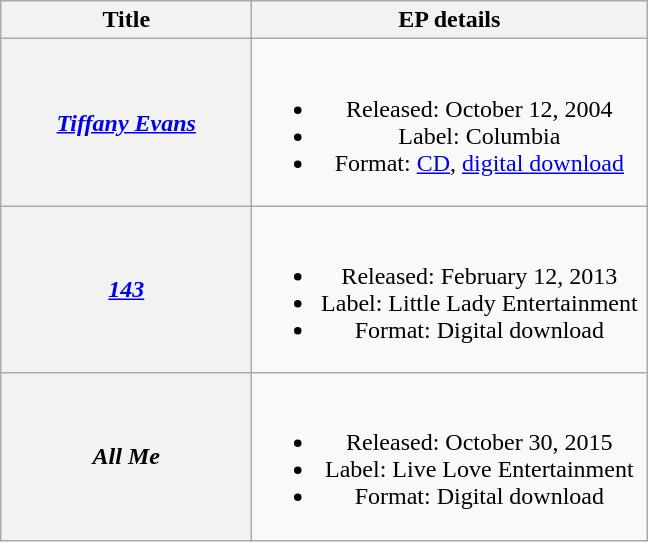<table class="wikitable plainrowheaders" style="text-align:center;">
<tr>
<th scope="col" style="width:10em;">Title</th>
<th scope="col" style="width:16em;">EP details</th>
</tr>
<tr>
<th scope="row"><em><a href='#'>Tiffany Evans</a></em></th>
<td><br><ul><li>Released: October 12, 2004</li><li>Label: Columbia</li><li>Format: <a href='#'>CD</a>, <a href='#'>digital download</a></li></ul></td>
</tr>
<tr>
<th scope="row"><em><a href='#'>143</a></em></th>
<td><br><ul><li>Released: February 12, 2013</li><li>Label: Little Lady Entertainment</li><li>Format: Digital download</li></ul></td>
</tr>
<tr>
<th scope="row"><em>All Me</em></th>
<td><br><ul><li>Released: October 30, 2015</li><li>Label: Live Love Entertainment</li><li>Format: Digital download</li></ul></td>
</tr>
</table>
